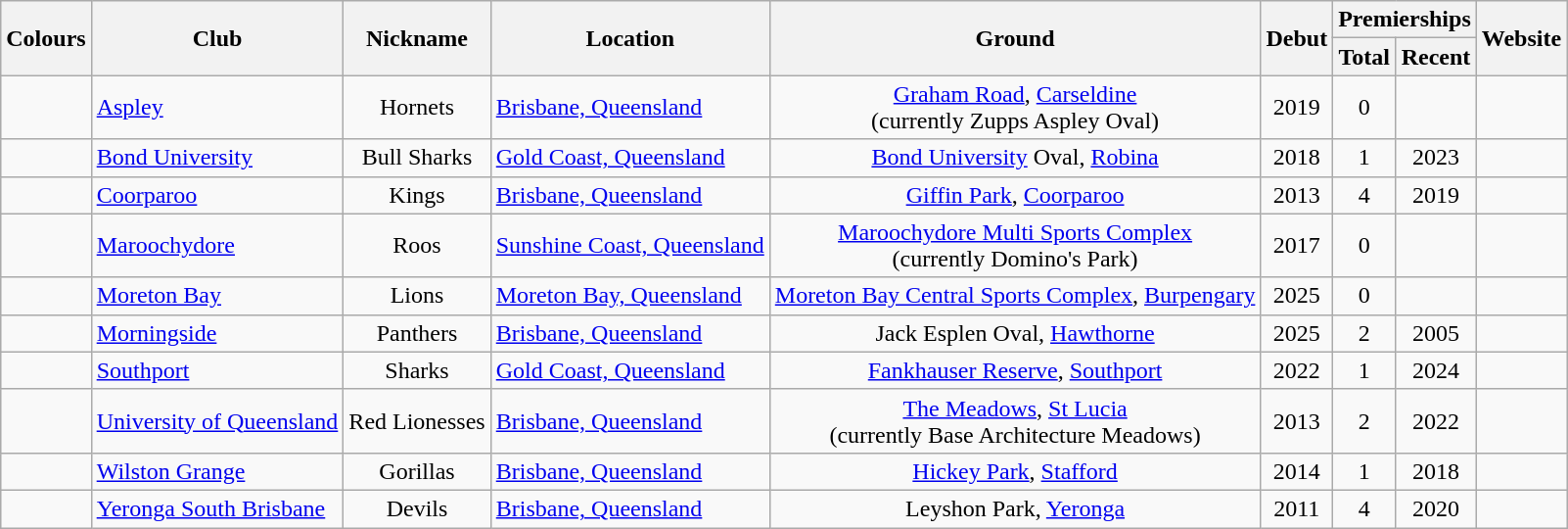<table class="wikitable sortable">
<tr>
<th rowspan="2">Colours</th>
<th rowspan="2">Club</th>
<th rowspan="2">Nickname</th>
<th rowspan="2">Location</th>
<th rowspan="2">Ground</th>
<th rowspan="2">Debut</th>
<th colspan="2">Premierships</th>
<th rowspan="2">Website</th>
</tr>
<tr>
<th>Total</th>
<th>Recent</th>
</tr>
<tr>
<td style="text-align:center;"></td>
<td><a href='#'>Aspley</a></td>
<td style="text-align:center;">Hornets</td>
<td><a href='#'>Brisbane, Queensland</a></td>
<td style="text-align:center;"><a href='#'>Graham Road</a>, <a href='#'>Carseldine</a> <br> (currently Zupps Aspley Oval)</td>
<td align=center>2019</td>
<td align=center>0</td>
<td align=center></td>
<td></td>
</tr>
<tr>
<td style="text-align:center;"></td>
<td><a href='#'>Bond University</a></td>
<td style="text-align:center;">Bull Sharks</td>
<td><a href='#'>Gold Coast, Queensland</a></td>
<td style="text-align:center;"><a href='#'>Bond University</a> Oval, <a href='#'>Robina</a></td>
<td align=center>2018</td>
<td align=center>1</td>
<td align=center>2023</td>
<td></td>
</tr>
<tr>
<td style="text-align:center;"></td>
<td><a href='#'>Coorparoo</a></td>
<td style="text-align:center;">Kings</td>
<td><a href='#'>Brisbane, Queensland</a></td>
<td style="text-align:center;"><a href='#'>Giffin Park</a>, <a href='#'>Coorparoo</a></td>
<td align=center>2013</td>
<td align=center>4</td>
<td align=center>2019</td>
<td></td>
</tr>
<tr>
<td style="text-align:center;"></td>
<td><a href='#'>Maroochydore</a></td>
<td style="text-align:center;">Roos</td>
<td><a href='#'>Sunshine Coast, Queensland</a></td>
<td style="text-align:center;"><a href='#'>Maroochydore Multi Sports Complex</a> <br> (currently Domino's Park)</td>
<td align=center>2017</td>
<td align=center>0</td>
<td align=center></td>
<td></td>
</tr>
<tr>
<td style="text-align:center;"></td>
<td><a href='#'>Moreton Bay</a></td>
<td style="text-align:center;">Lions</td>
<td><a href='#'>Moreton Bay, Queensland</a></td>
<td style="text-align:center;"><a href='#'>Moreton Bay Central Sports Complex</a>, <a href='#'>Burpengary</a></td>
<td align=center>2025</td>
<td align=center>0</td>
<td align=center></td>
<td></td>
</tr>
<tr>
<td style="text-align:center;"></td>
<td><a href='#'>Morningside</a></td>
<td style="text-align:center;">Panthers</td>
<td><a href='#'>Brisbane, Queensland</a></td>
<td style="text-align:center;">Jack Esplen Oval, <a href='#'>Hawthorne</a></td>
<td align=center>2025</td>
<td align=center>2</td>
<td align=center>2005</td>
<td></td>
</tr>
<tr>
<td style="text-align:center;"></td>
<td><a href='#'>Southport</a></td>
<td style="text-align:center;">Sharks</td>
<td><a href='#'>Gold Coast, Queensland</a></td>
<td style="text-align:center;"><a href='#'>Fankhauser Reserve</a>, <a href='#'>Southport</a></td>
<td align=center>2022</td>
<td align=center>1</td>
<td align=center>2024</td>
<td></td>
</tr>
<tr>
<td style="text-align:center;"></td>
<td><a href='#'>University of Queensland</a></td>
<td style="text-align:center;">Red Lionesses</td>
<td><a href='#'>Brisbane, Queensland</a></td>
<td style="text-align:center;"><a href='#'>The Meadows</a>, <a href='#'>St Lucia</a> <br> (currently Base Architecture Meadows)</td>
<td align=center>2013</td>
<td align=center>2</td>
<td align=center>2022</td>
<td></td>
</tr>
<tr>
<td style="text-align:center;"></td>
<td><a href='#'>Wilston Grange</a></td>
<td style="text-align:center;">Gorillas</td>
<td><a href='#'>Brisbane, Queensland</a></td>
<td style="text-align:center;"><a href='#'>Hickey Park</a>, <a href='#'>Stafford</a></td>
<td align=center>2014</td>
<td align=center>1</td>
<td align=center>2018</td>
<td></td>
</tr>
<tr>
<td style="text-align:center;"></td>
<td><a href='#'>Yeronga South Brisbane</a></td>
<td style="text-align:center;">Devils</td>
<td><a href='#'>Brisbane, Queensland</a></td>
<td style="text-align:center;">Leyshon Park, <a href='#'>Yeronga</a></td>
<td align=center>2011</td>
<td align=center>4</td>
<td align=center>2020</td>
<td></td>
</tr>
</table>
